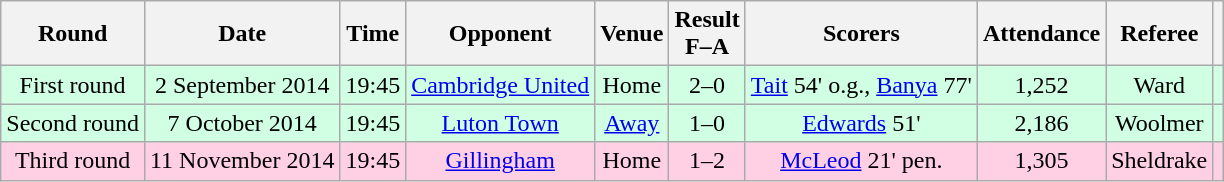<table class="wikitable sortable" style="text-align:center">
<tr>
<th>Round</th>
<th>Date</th>
<th>Time</th>
<th>Opponent</th>
<th>Venue</th>
<th>Result<br>F–A</th>
<th class="unsortable">Scorers</th>
<th>Attendance</th>
<th>Referee</th>
<th class="unsortable"></th>
</tr>
<tr bgcolor="#d0ffe3">
<td>First round</td>
<td>2 September 2014</td>
<td>19:45</td>
<td><a href='#'>Cambridge United</a></td>
<td>Home</td>
<td>2–0</td>
<td><a href='#'>Tait</a> 54' o.g., <a href='#'>Banya</a> 77'</td>
<td>1,252</td>
<td>Ward</td>
<td></td>
</tr>
<tr bgcolor="#d0ffe3">
<td>Second round</td>
<td>7 October 2014</td>
<td>19:45</td>
<td><a href='#'>Luton Town</a></td>
<td><a href='#'>Away</a></td>
<td>1–0</td>
<td><a href='#'>Edwards</a> 51'</td>
<td>2,186</td>
<td>Woolmer</td>
<td></td>
</tr>
<tr bgcolor="#ffd0e3">
<td>Third round</td>
<td>11 November 2014</td>
<td>19:45</td>
<td><a href='#'>Gillingham</a></td>
<td>Home</td>
<td>1–2</td>
<td><a href='#'>McLeod</a> 21' pen.</td>
<td>1,305</td>
<td>Sheldrake</td>
<td></td>
</tr>
</table>
